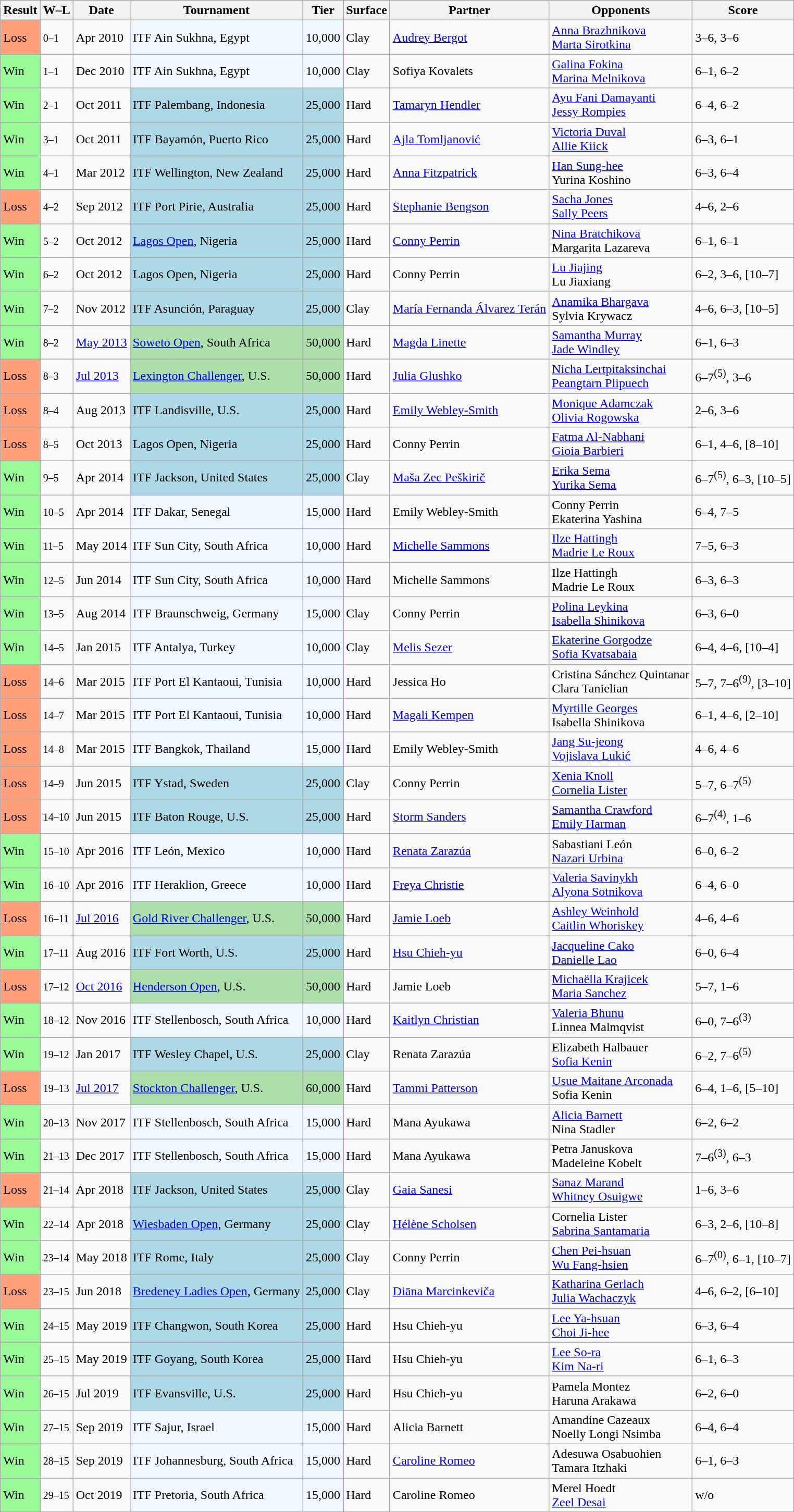<table class="sortable wikitable">
<tr>
<th>Result</th>
<th class="unsortable">W–L</th>
<th>Date</th>
<th>Tournament</th>
<th>Tier</th>
<th>Surface</th>
<th>Partner</th>
<th>Opponents</th>
<th class="unsortable">Score</th>
</tr>
<tr>
<td style="background:#ffa07a;">Loss</td>
<td><small>0–1</small></td>
<td>Apr 2010</td>
<td style="background:#f0f8ff;">ITF Ain Sukhna, Egypt</td>
<td style="background:#f0f8ff;">10,000</td>
<td>Clay</td>
<td> <a href='#'>Audrey Bergot</a></td>
<td> <a href='#'>Anna Brazhnikova</a> <br>  <a href='#'>Marta Sirotkina</a></td>
<td>3–6, 3–6</td>
</tr>
<tr>
<td style="background:#98fb98;">Win</td>
<td><small>1–1</small></td>
<td>Dec 2010</td>
<td style="background:#f0f8ff;">ITF Ain Sukhna, Egypt</td>
<td style="background:#f0f8ff;">10,000</td>
<td>Clay</td>
<td> Sofiya Kovalets</td>
<td> <a href='#'>Galina Fokina</a> <br>  <a href='#'>Marina Melnikova</a></td>
<td>6–1, 6–2</td>
</tr>
<tr>
<td style="background:#98fb98;">Win</td>
<td><small>2–1</small></td>
<td>Oct 2011</td>
<td style="background:lightblue;">ITF Palembang, Indonesia</td>
<td style="background:lightblue;">25,000</td>
<td>Hard</td>
<td> <a href='#'>Tamaryn Hendler</a></td>
<td> <a href='#'>Ayu Fani Damayanti</a> <br>  <a href='#'>Jessy Rompies</a></td>
<td>6–4, 6–2</td>
</tr>
<tr>
<td style="background:#98fb98;">Win</td>
<td><small>3–1</small></td>
<td>Oct 2011</td>
<td style="background:lightblue;">ITF Bayamón, Puerto Rico</td>
<td style="background:lightblue;">25,000</td>
<td>Hard</td>
<td> <a href='#'>Ajla Tomljanović</a></td>
<td> <a href='#'>Victoria Duval</a> <br>  <a href='#'>Allie Kiick</a></td>
<td>6–3, 6–1</td>
</tr>
<tr>
<td style="background:#98fb98;">Win</td>
<td><small>4–1</small></td>
<td>Mar 2012</td>
<td style="background:lightblue;">ITF Wellington, New Zealand</td>
<td style="background:lightblue;">25,000</td>
<td>Hard</td>
<td> <a href='#'>Anna Fitzpatrick</a></td>
<td> <a href='#'>Han Sung-hee</a> <br>  Yurina Koshino</td>
<td>6–3, 6–4</td>
</tr>
<tr>
<td style="background:#ffa07a;">Loss</td>
<td><small>4–2</small></td>
<td>Sep 2012</td>
<td style="background:lightblue;">ITF Port Pirie, Australia</td>
<td style="background:lightblue;">25,000</td>
<td>Hard</td>
<td> <a href='#'>Stephanie Bengson</a></td>
<td> <a href='#'>Sacha Jones</a> <br>  <a href='#'>Sally Peers</a></td>
<td>4–6, 2–6</td>
</tr>
<tr>
<td style="background:#98fb98;">Win</td>
<td><small>5–2</small></td>
<td>Oct 2012</td>
<td style="background:lightblue;"><a href='#'>Lagos Open</a>, Nigeria</td>
<td style="background:lightblue;">25,000</td>
<td>Hard</td>
<td> <a href='#'>Conny Perrin</a></td>
<td> <a href='#'>Nina Bratchikova</a> <br>  Margarita Lazareva</td>
<td>6–1, 6–1</td>
</tr>
<tr>
<td style="background:#98fb98;">Win</td>
<td><small>6–2</small></td>
<td>Oct 2012</td>
<td style="background:lightblue;">Lagos Open, Nigeria</td>
<td style="background:lightblue;">25,000</td>
<td>Hard</td>
<td> Conny Perrin</td>
<td> <a href='#'>Lu Jiajing</a> <br>  Lu Jiaxiang</td>
<td>6–2, 3–6, [10–7]</td>
</tr>
<tr>
<td style="background:#98fb98;">Win</td>
<td><small>7–2</small></td>
<td>Nov 2012</td>
<td style="background:lightblue;">ITF Asunción, Paraguay</td>
<td style="background:lightblue;">25,000</td>
<td>Clay</td>
<td> <a href='#'>María Fernanda Álvarez Terán</a></td>
<td> <a href='#'>Anamika Bhargava</a> <br>  Sylvia Krywacz</td>
<td>4–6, 6–3, [10–5]</td>
</tr>
<tr>
<td style="background:#98fb98;">Win</td>
<td><small>8–2</small></td>
<td><a href='#'>May 2013</a></td>
<td style="background:#addfad;"><a href='#'>Soweto Open</a>, South Africa</td>
<td style="background:#addfad;">50,000</td>
<td>Hard</td>
<td> <a href='#'>Magda Linette</a></td>
<td> <a href='#'>Samantha Murray</a> <br>  <a href='#'>Jade Windley</a></td>
<td>6–1, 6–3</td>
</tr>
<tr>
<td style="background:#ffa07a;">Loss</td>
<td><small>8–3</small></td>
<td><a href='#'>Jul 2013</a></td>
<td style="background:#addfad;"><a href='#'>Lexington Challenger</a>, U.S.</td>
<td style="background:#addfad;">50,000</td>
<td>Hard</td>
<td> <a href='#'>Julia Glushko</a></td>
<td> <a href='#'>Nicha Lertpitaksinchai</a> <br>  <a href='#'>Peangtarn Plipuech</a></td>
<td>6–7<sup>(5)</sup>, 3–6</td>
</tr>
<tr>
<td style="background:#ffa07a;">Loss</td>
<td><small>8–4</small></td>
<td>Aug 2013</td>
<td style="background:lightblue;">ITF Landisville, U.S.</td>
<td style="background:lightblue;">25,000</td>
<td>Hard</td>
<td> <a href='#'>Emily Webley-Smith</a></td>
<td> <a href='#'>Monique Adamczak</a> <br>  <a href='#'>Olivia Rogowska</a></td>
<td>2–6, 3–6</td>
</tr>
<tr>
<td style="background:#ffa07a;">Loss</td>
<td><small>8–5</small></td>
<td>Oct 2013</td>
<td style="background:lightblue;">Lagos Open, Nigeria</td>
<td style="background:lightblue;">25,000</td>
<td>Hard</td>
<td> Conny Perrin</td>
<td> <a href='#'>Fatma Al-Nabhani</a> <br>  <a href='#'>Gioia Barbieri</a></td>
<td>6–1, 4–6, [8–10]</td>
</tr>
<tr>
<td style="background:#98fb98;">Win</td>
<td><small>9–5</small></td>
<td>Apr 2014</td>
<td style="background:lightblue;">ITF Jackson, United States</td>
<td style="background:lightblue;">25,000</td>
<td>Clay</td>
<td> <a href='#'>Maša Zec Peškirič</a></td>
<td> <a href='#'>Erika Sema</a> <br>  <a href='#'>Yurika Sema</a></td>
<td>6–7<sup>(5)</sup>, 6–3, [10–5]</td>
</tr>
<tr>
<td style="background:#98fb98;">Win</td>
<td><small>10–5</small></td>
<td>Apr 2014</td>
<td style="background:#f0f8ff;">ITF Dakar, Senegal</td>
<td style="background:#f0f8ff;">15,000</td>
<td>Hard</td>
<td> Emily Webley-Smith</td>
<td> Conny Perrin <br>  Ekaterina Yashina</td>
<td>6–4, 7–5</td>
</tr>
<tr>
<td style="background:#98fb98;">Win</td>
<td><small>11–5</small></td>
<td>May 2014</td>
<td style="background:#f0f8ff;">ITF Sun City, South Africa</td>
<td style="background:#f0f8ff;">10,000</td>
<td>Hard</td>
<td> <a href='#'>Michelle Sammons</a></td>
<td> <a href='#'>Ilze Hattingh</a> <br>  <a href='#'>Madrie Le Roux</a></td>
<td>7–5, 6–3</td>
</tr>
<tr>
<td style="background:#98fb98;">Win</td>
<td><small>12–5</small></td>
<td>Jun 2014</td>
<td style="background:#f0f8ff;">ITF Sun City, South Africa</td>
<td style="background:#f0f8ff;">10,000</td>
<td>Hard</td>
<td> Michelle Sammons</td>
<td> Ilze Hattingh <br>  Madrie Le Roux</td>
<td>6–3, 6–3</td>
</tr>
<tr>
<td style="background:#98fb98;">Win</td>
<td><small>13–5</small></td>
<td>Aug 2014</td>
<td style="background:#f0f8ff;">ITF Braunschweig, Germany</td>
<td style="background:#f0f8ff;">15,000</td>
<td>Clay</td>
<td> Conny Perrin</td>
<td> <a href='#'>Polina Leykina</a> <br>  <a href='#'>Isabella Shinikova</a></td>
<td>6–3, 6–0</td>
</tr>
<tr>
<td style="background:#98fb98;">Win</td>
<td><small>14–5</small></td>
<td>Jan 2015</td>
<td style="background:#f0f8ff;">ITF Antalya, Turkey</td>
<td style="background:#f0f8ff;">10,000</td>
<td>Clay</td>
<td> <a href='#'>Melis Sezer</a></td>
<td> <a href='#'>Ekaterine Gorgodze</a> <br>  <a href='#'>Sofia Kvatsabaia</a></td>
<td>6–4, 4–6, [10–4]</td>
</tr>
<tr>
<td style="background:#ffa07a;">Loss</td>
<td><small>14–6</small></td>
<td>Mar 2015</td>
<td style="background:#f0f8ff;">ITF Port El Kantaoui, Tunisia</td>
<td style="background:#f0f8ff;">10,000</td>
<td>Hard</td>
<td> Jessica Ho</td>
<td> Cristina Sánchez Quintanar <br>  Clara Tanielian</td>
<td>5–7, 7–6<sup>(9)</sup>, [3–10]</td>
</tr>
<tr>
<td style="background:#ffa07a;">Loss</td>
<td><small>14–7</small></td>
<td>Mar 2015</td>
<td style="background:#f0f8ff;">ITF Port El Kantaoui, Tunisia</td>
<td style="background:#f0f8ff;">10,000</td>
<td>Hard</td>
<td> <a href='#'>Magali Kempen</a></td>
<td> <a href='#'>Myrtille Georges</a> <br>  Isabella Shinikova</td>
<td>6–1, 4–6, [2–10]</td>
</tr>
<tr>
<td style="background:#ffa07a;">Loss</td>
<td><small>14–8</small></td>
<td>Mar 2015</td>
<td style="background:#f0f8ff;">ITF Bangkok, Thailand</td>
<td style="background:#f0f8ff;">15,000</td>
<td>Hard</td>
<td> Emily Webley-Smith</td>
<td> <a href='#'>Jang Su-jeong</a> <br>  <a href='#'>Vojislava Lukić</a></td>
<td>4–6, 4–6</td>
</tr>
<tr>
<td style="background:#ffa07a;">Loss</td>
<td><small>14–9</small></td>
<td>Jun 2015</td>
<td style="background:lightblue;">ITF Ystad, Sweden</td>
<td style="background:lightblue;">25,000</td>
<td>Clay</td>
<td> Conny Perrin</td>
<td> <a href='#'>Xenia Knoll</a> <br>  <a href='#'>Cornelia Lister</a></td>
<td>5–7, 6–7<sup>(5)</sup></td>
</tr>
<tr>
<td style="background:#ffa07a;">Loss</td>
<td><small>14–10</small></td>
<td>Jun 2015</td>
<td style="background:lightblue;">ITF Baton Rouge, U.S.</td>
<td style="background:lightblue;">25,000</td>
<td>Hard</td>
<td> <a href='#'>Storm Sanders</a></td>
<td> <a href='#'>Samantha Crawford</a> <br>  <a href='#'>Emily Harman</a></td>
<td>6–7<sup>(4)</sup>, 1–6</td>
</tr>
<tr>
<td style="background:#98fb98;">Win</td>
<td><small>15–10</small></td>
<td>Apr 2016</td>
<td style="background:#f0f8ff;">ITF León, Mexico</td>
<td style="background:#f0f8ff;">10,000</td>
<td>Hard</td>
<td> <a href='#'>Renata Zarazúa</a></td>
<td> Sabastiani León <br>  <a href='#'>Nazari Urbina</a></td>
<td>6–0, 6–2</td>
</tr>
<tr>
<td style="background:#98fb98;">Win</td>
<td><small>16–10</small></td>
<td>Apr 2016</td>
<td style="background:#f0f8ff;">ITF Heraklion, Greece</td>
<td style="background:#f0f8ff;">10,000</td>
<td>Hard</td>
<td> <a href='#'>Freya Christie</a></td>
<td> <a href='#'>Valeria Savinykh</a> <br>  <a href='#'>Alyona Sotnikova</a></td>
<td>6–4, 6–0</td>
</tr>
<tr>
<td style="background:#ffa07a;">Loss</td>
<td><small>16–11</small></td>
<td><a href='#'>Jul 2016</a></td>
<td style="background:#addfad;"><a href='#'>Gold River Challenger</a>, U.S.</td>
<td style="background:#addfad;">50,000</td>
<td>Hard</td>
<td> <a href='#'>Jamie Loeb</a></td>
<td> <a href='#'>Ashley Weinhold</a> <br>  <a href='#'>Caitlin Whoriskey</a></td>
<td>4–6, 4–6</td>
</tr>
<tr>
<td style="background:#98fb98;">Win</td>
<td><small>17–11</small></td>
<td>Aug 2016</td>
<td style="background:lightblue;">ITF Fort Worth, U.S.</td>
<td style="background:lightblue;">25,000</td>
<td>Hard</td>
<td> <a href='#'>Hsu Chieh-yu</a></td>
<td> <a href='#'>Jacqueline Cako</a> <br>  <a href='#'>Danielle Lao</a></td>
<td>6–0, 6–4</td>
</tr>
<tr>
<td style="background:#ffa07a;">Loss</td>
<td><small>17–12</small></td>
<td><a href='#'>Oct 2016</a></td>
<td style="background:#addfad;"><a href='#'>Henderson Open</a>, U.S.</td>
<td style="background:#addfad;">50,000</td>
<td>Hard</td>
<td> Jamie Loeb</td>
<td> <a href='#'>Michaëlla Krajicek</a> <br>  <a href='#'>Maria Sanchez</a></td>
<td>5–7, 1–6</td>
</tr>
<tr>
<td style="background:#98fb98;">Win</td>
<td><small>18–12</small></td>
<td>Nov 2016</td>
<td style="background:#f0f8ff;">ITF Stellenbosch, South Africa</td>
<td style="background:#f0f8ff;">10,000</td>
<td>Hard</td>
<td> <a href='#'>Kaitlyn Christian</a></td>
<td> <a href='#'>Valeria Bhunu</a> <br>  Linnea Malmqvist</td>
<td>6–0, 7–6<sup>(3)</sup></td>
</tr>
<tr>
<td style="background:#98fb98;">Win</td>
<td><small>19–12</small></td>
<td>Jan 2017</td>
<td style="background:lightblue;">ITF Wesley Chapel, U.S.</td>
<td style="background:lightblue;">25,000</td>
<td>Clay</td>
<td> Renata Zarazúa</td>
<td> Elizabeth Halbauer <br>  <a href='#'>Sofia Kenin</a></td>
<td>6–2, 7–6<sup>(5)</sup></td>
</tr>
<tr>
<td style="background:#ffa07a;">Loss</td>
<td><small>19–13</small></td>
<td><a href='#'>Jul 2017</a></td>
<td style="background:#addfad;"><a href='#'>Stockton Challenger</a>, U.S.</td>
<td style="background:#addfad;">60,000</td>
<td>Hard</td>
<td> <a href='#'>Tammi Patterson</a></td>
<td> <a href='#'>Usue Maitane Arconada</a> <br>  Sofia Kenin</td>
<td>6–4, 1–6, [5–10]</td>
</tr>
<tr>
<td style="background:#98fb98;">Win</td>
<td><small>20–13</small></td>
<td>Nov 2017</td>
<td style="background:#f0f8ff;">ITF Stellenbosch, South Africa</td>
<td style="background:#f0f8ff;">15,000</td>
<td>Hard</td>
<td> Mana Ayukawa</td>
<td> <a href='#'>Alicia Barnett</a> <br>  Nina Stadler</td>
<td>6–2, 6–2</td>
</tr>
<tr>
<td style="background:#98fb98;">Win</td>
<td><small>21–13</small></td>
<td>Dec 2017</td>
<td style="background:#f0f8ff;">ITF Stellenbosch, South Africa</td>
<td style="background:#f0f8ff;">15,000</td>
<td>Hard</td>
<td> Mana Ayukawa</td>
<td> Petra Januskova <br>  Madeleine Kobelt</td>
<td>7–6<sup>(3)</sup>, 6–3</td>
</tr>
<tr>
<td style="background:#ffa07a;">Loss</td>
<td><small>21–14</small></td>
<td>Apr 2018</td>
<td style="background:lightblue;">ITF Jackson, United States</td>
<td style="background:lightblue;">25,000</td>
<td>Clay</td>
<td> <a href='#'>Gaia Sanesi</a></td>
<td> <a href='#'>Sanaz Marand</a> <br>  <a href='#'>Whitney Osuigwe</a></td>
<td>1–6, 3–6</td>
</tr>
<tr>
<td style="background:#98fb98;">Win</td>
<td><small>22–14</small></td>
<td>Apr 2018</td>
<td style="background:lightblue;"><a href='#'>Wiesbaden Open</a>, Germany</td>
<td style="background:lightblue;">25,000</td>
<td>Clay</td>
<td> <a href='#'>Hélène Scholsen</a></td>
<td> Cornelia Lister <br>  <a href='#'>Sabrina Santamaria</a></td>
<td>6–3, 2–6, [10–8]</td>
</tr>
<tr>
<td style="background:#98fb98;">Win</td>
<td><small>23–14</small></td>
<td>May 2018</td>
<td style="background:lightblue;">ITF Rome, Italy</td>
<td style="background:lightblue;">25,000</td>
<td>Clay</td>
<td> Conny Perrin</td>
<td> <a href='#'>Chen Pei-hsuan</a> <br>  <a href='#'>Wu Fang-hsien</a></td>
<td>6–7<sup>(0)</sup>, 6–1, [10–7]</td>
</tr>
<tr>
<td style="background:#ffa07a;">Loss</td>
<td><small>23–15</small></td>
<td>Jun 2018</td>
<td style="background:lightblue;"><a href='#'>Bredeney Ladies Open</a>, Germany</td>
<td style="background:lightblue;">25,000</td>
<td>Clay</td>
<td> <a href='#'>Diāna Marcinkeviča</a></td>
<td> <a href='#'>Katharina Gerlach</a> <br>  <a href='#'>Julia Wachaczyk</a></td>
<td>4–6, 6–2, [6–10]</td>
</tr>
<tr>
<td style="background:#98fb98;">Win</td>
<td><small>24–15</small></td>
<td>May 2019</td>
<td style="background:lightblue;">ITF Changwon, South Korea</td>
<td style="background:lightblue;">25,000</td>
<td>Hard</td>
<td> Hsu Chieh-yu</td>
<td> <a href='#'>Lee Ya-hsuan</a> <br>  <a href='#'>Choi Ji-hee</a></td>
<td>6–3, 6–4</td>
</tr>
<tr>
<td style="background:#98fb98;">Win</td>
<td><small>25–15</small></td>
<td>May 2019</td>
<td style="background:lightblue;">ITF Goyang, South Korea</td>
<td style="background:lightblue;">25,000</td>
<td>Hard</td>
<td> Hsu Chieh-yu</td>
<td> <a href='#'>Lee So-ra</a> <br>  <a href='#'>Kim Na-ri</a></td>
<td>6–1, 6–3</td>
</tr>
<tr>
<td style="background:#98fb98;">Win</td>
<td><small>26–15</small></td>
<td>Jul 2019</td>
<td style="background:lightblue;">ITF Evansville, U.S.</td>
<td style="background:lightblue;">25,000</td>
<td>Hard</td>
<td> Hsu Chieh-yu</td>
<td> Pamela Montez <br>  Haruna Arakawa</td>
<td>6–2, 6–0</td>
</tr>
<tr>
<td style="background:#98fb98;">Win</td>
<td><small>27–15</small></td>
<td>Sep 2019</td>
<td style="background:#f0f8ff;">ITF Sajur, Israel</td>
<td style="background:#f0f8ff;">15,000</td>
<td>Hard</td>
<td> Alicia Barnett</td>
<td> Amandine Cazeaux <br>  Noelly Longi Nsimba</td>
<td>6–4, 6–4</td>
</tr>
<tr>
<td style="background:#98fb98;">Win</td>
<td><small>28–15</small></td>
<td>Sep 2019</td>
<td style="background:#f0f8ff;">ITF Johannesburg, South Africa</td>
<td style="background:#f0f8ff;">15,000</td>
<td>Hard</td>
<td> <a href='#'>Caroline Romeo</a></td>
<td> Adesuwa Osabuohien <br>   Tamara Itzhaki</td>
<td>6–1, 6–3</td>
</tr>
<tr>
<td style="background:#98fb98;">Win</td>
<td><small>29–15</small></td>
<td>Oct 2019</td>
<td style="background:#f0f8ff;">ITF Pretoria, South Africa</td>
<td style="background:#f0f8ff;">15,000</td>
<td>Hard</td>
<td> Caroline Romeo</td>
<td> Merel Hoedt <br>   <a href='#'>Zeel Desai</a></td>
<td>w/o</td>
</tr>
</table>
